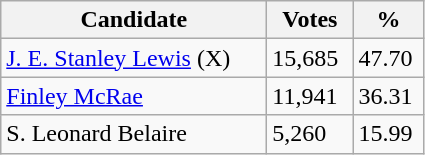<table class="wikitable">
<tr>
<th style="width: 170px">Candidate</th>
<th style="width: 50px">Votes</th>
<th style="width: 40px">%</th>
</tr>
<tr>
<td><a href='#'>J. E. Stanley Lewis</a> (X)</td>
<td>15,685</td>
<td>47.70</td>
</tr>
<tr>
<td><a href='#'>Finley McRae</a></td>
<td>11,941</td>
<td>36.31</td>
</tr>
<tr>
<td>S. Leonard Belaire</td>
<td>5,260</td>
<td>15.99</td>
</tr>
</table>
